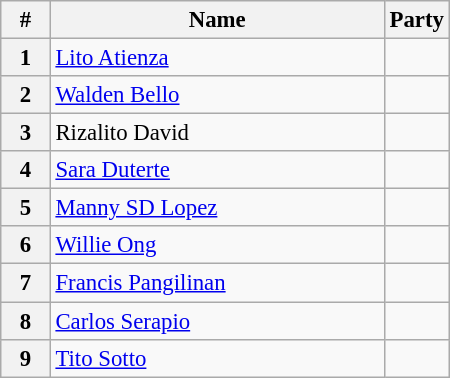<table class=wikitable width=300px style="font-size:95%;">
<tr>
<th width=30px>#</th>
<th width=250px>Name</th>
<th colspan=2>Party</th>
</tr>
<tr>
<th>1</th>
<td><a href='#'>Lito Atienza</a></td>
<td></td>
</tr>
<tr>
<th>2</th>
<td><a href='#'>Walden Bello</a></td>
<td></td>
</tr>
<tr>
<th>3</th>
<td>Rizalito David</td>
<td></td>
</tr>
<tr>
<th>4</th>
<td><a href='#'>Sara Duterte</a></td>
<td></td>
</tr>
<tr>
<th>5</th>
<td><a href='#'>Manny SD Lopez</a></td>
<td></td>
</tr>
<tr>
<th>6</th>
<td><a href='#'>Willie Ong</a></td>
<td></td>
</tr>
<tr>
<th>7</th>
<td><a href='#'>Francis Pangilinan</a></td>
<td></td>
</tr>
<tr>
<th>8</th>
<td><a href='#'>Carlos Serapio</a></td>
<td></td>
</tr>
<tr>
<th>9</th>
<td><a href='#'>Tito Sotto</a></td>
<td></td>
</tr>
</table>
